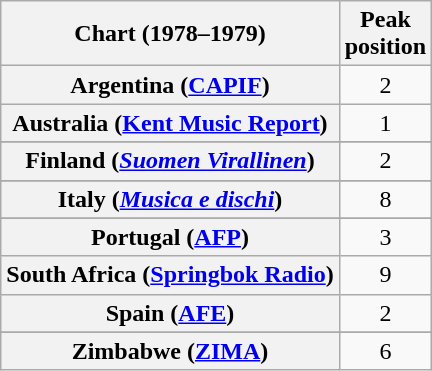<table class="wikitable sortable plainrowheaders" style="text-align:center">
<tr>
<th scope="col">Chart (1978–1979)</th>
<th scope="col">Peak<br>position</th>
</tr>
<tr>
<th scope="row">Argentina (<a href='#'>CAPIF</a>)</th>
<td>2</td>
</tr>
<tr>
<th scope="row">Australia (<a href='#'>Kent Music Report</a>)</th>
<td>1</td>
</tr>
<tr>
</tr>
<tr>
</tr>
<tr>
</tr>
<tr>
<th scope=row>Finland (<a href='#'><em>Suomen Virallinen</em></a>)</th>
<td align="center">2</td>
</tr>
<tr>
</tr>
<tr>
</tr>
<tr>
</tr>
<tr>
<th scope=row>Italy (<em><a href='#'>Musica e dischi</a></em>)</th>
<td>8</td>
</tr>
<tr>
</tr>
<tr>
</tr>
<tr>
</tr>
<tr>
</tr>
<tr>
<th scope="row">Portugal (<a href='#'>AFP</a>)</th>
<td>3</td>
</tr>
<tr>
<th scope=row>South Africa (<a href='#'>Springbok Radio</a>)</th>
<td align="center">9</td>
</tr>
<tr>
<th scope="row">Spain (<a href='#'>AFE</a>)</th>
<td align="center">2</td>
</tr>
<tr>
</tr>
<tr>
</tr>
<tr>
<th scope="row">Zimbabwe (<a href='#'>ZIMA</a>)</th>
<td>6</td>
</tr>
</table>
